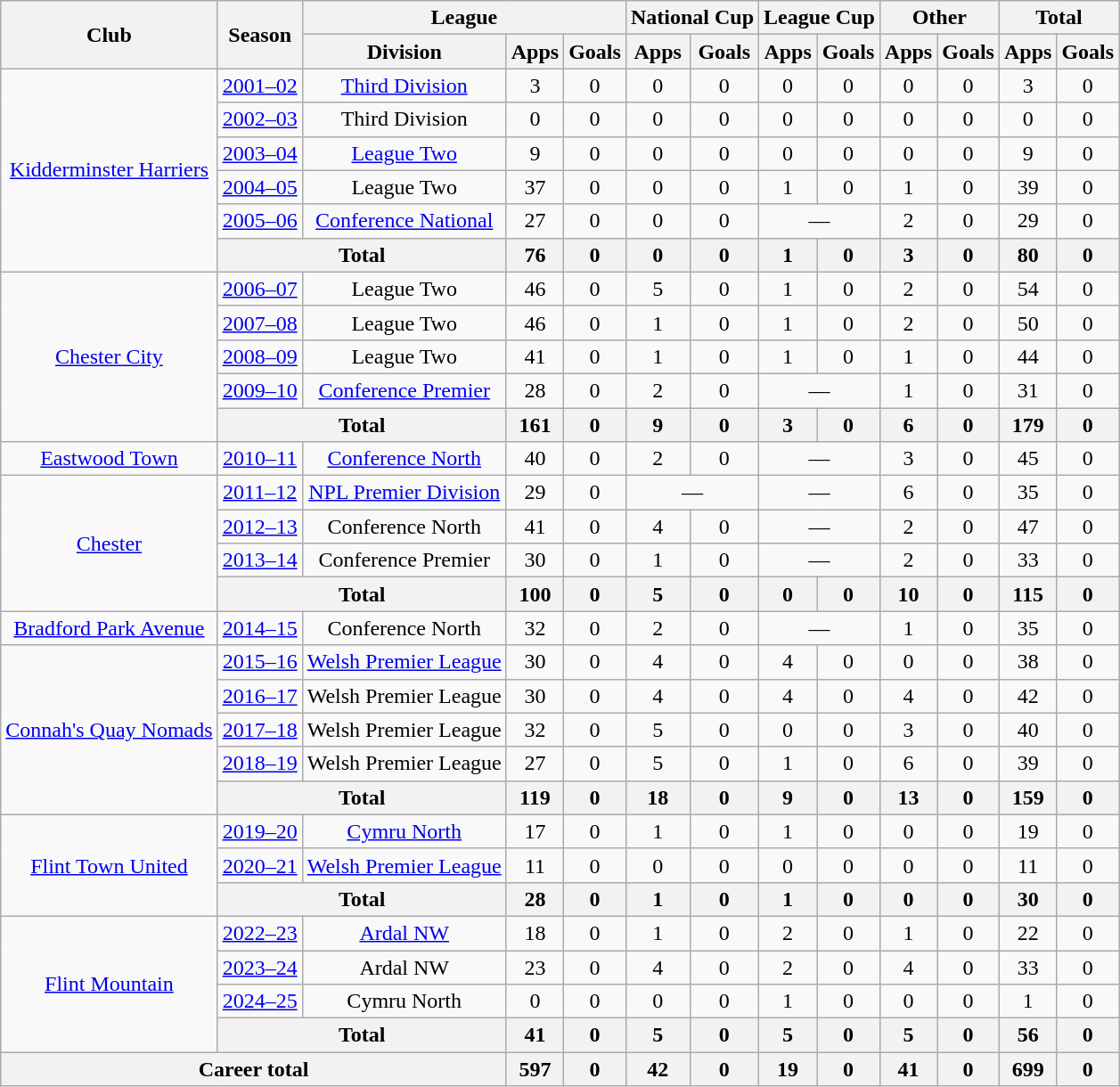<table class="wikitable" style="text-align:center">
<tr>
<th rowspan="2">Club</th>
<th rowspan="2">Season</th>
<th colspan="3">League</th>
<th colspan="2">National Cup</th>
<th colspan="2">League Cup</th>
<th colspan="2">Other</th>
<th colspan="2">Total</th>
</tr>
<tr>
<th>Division</th>
<th>Apps</th>
<th>Goals</th>
<th>Apps</th>
<th>Goals</th>
<th>Apps</th>
<th>Goals</th>
<th>Apps</th>
<th>Goals</th>
<th>Apps</th>
<th>Goals</th>
</tr>
<tr>
<td rowspan="6"><a href='#'>Kidderminster Harriers</a></td>
<td><a href='#'>2001–02</a></td>
<td><a href='#'>Third Division</a></td>
<td>3</td>
<td>0</td>
<td>0</td>
<td>0</td>
<td>0</td>
<td>0</td>
<td>0</td>
<td>0</td>
<td>3</td>
<td>0</td>
</tr>
<tr>
<td><a href='#'>2002–03</a></td>
<td>Third Division</td>
<td>0</td>
<td>0</td>
<td>0</td>
<td>0</td>
<td>0</td>
<td>0</td>
<td>0</td>
<td>0</td>
<td>0</td>
<td>0</td>
</tr>
<tr>
<td><a href='#'>2003–04</a></td>
<td><a href='#'>League Two</a></td>
<td>9</td>
<td>0</td>
<td>0</td>
<td>0</td>
<td>0</td>
<td>0</td>
<td>0</td>
<td>0</td>
<td>9</td>
<td>0</td>
</tr>
<tr>
<td><a href='#'>2004–05</a></td>
<td>League Two</td>
<td>37</td>
<td>0</td>
<td>0</td>
<td>0</td>
<td>1</td>
<td>0</td>
<td>1</td>
<td>0</td>
<td>39</td>
<td>0</td>
</tr>
<tr>
<td><a href='#'>2005–06</a></td>
<td><a href='#'>Conference National</a></td>
<td>27</td>
<td>0</td>
<td>0</td>
<td>0</td>
<td colspan="2">—</td>
<td>2</td>
<td>0</td>
<td>29</td>
<td>0</td>
</tr>
<tr>
<th colspan="2">Total</th>
<th>76</th>
<th>0</th>
<th>0</th>
<th>0</th>
<th>1</th>
<th>0</th>
<th>3</th>
<th>0</th>
<th>80</th>
<th>0</th>
</tr>
<tr>
<td rowspan="5"><a href='#'>Chester City</a></td>
<td><a href='#'>2006–07</a></td>
<td>League Two</td>
<td>46</td>
<td>0</td>
<td>5</td>
<td>0</td>
<td>1</td>
<td>0</td>
<td>2</td>
<td>0</td>
<td>54</td>
<td>0</td>
</tr>
<tr>
<td><a href='#'>2007–08</a></td>
<td>League Two</td>
<td>46</td>
<td>0</td>
<td>1</td>
<td>0</td>
<td>1</td>
<td>0</td>
<td>2</td>
<td>0</td>
<td>50</td>
<td>0</td>
</tr>
<tr>
<td><a href='#'>2008–09</a></td>
<td>League Two</td>
<td>41</td>
<td>0</td>
<td>1</td>
<td>0</td>
<td>1</td>
<td>0</td>
<td>1</td>
<td>0</td>
<td>44</td>
<td>0</td>
</tr>
<tr>
<td><a href='#'>2009–10</a></td>
<td><a href='#'>Conference Premier</a></td>
<td>28</td>
<td>0</td>
<td>2</td>
<td>0</td>
<td colspan="2">—</td>
<td>1</td>
<td>0</td>
<td>31</td>
<td>0</td>
</tr>
<tr>
<th colspan="2">Total</th>
<th>161</th>
<th>0</th>
<th>9</th>
<th>0</th>
<th>3</th>
<th>0</th>
<th>6</th>
<th>0</th>
<th>179</th>
<th>0</th>
</tr>
<tr>
<td><a href='#'>Eastwood Town</a></td>
<td><a href='#'>2010–11</a></td>
<td><a href='#'>Conference North</a></td>
<td>40</td>
<td>0</td>
<td>2</td>
<td>0</td>
<td colspan="2">—</td>
<td>3</td>
<td>0</td>
<td>45</td>
<td>0</td>
</tr>
<tr>
<td rowspan="4"><a href='#'>Chester</a></td>
<td><a href='#'>2011–12</a></td>
<td><a href='#'>NPL Premier Division</a></td>
<td>29</td>
<td>0</td>
<td colspan="2">—</td>
<td colspan="2">—</td>
<td>6</td>
<td>0</td>
<td>35</td>
<td>0</td>
</tr>
<tr>
<td><a href='#'>2012–13</a></td>
<td>Conference North</td>
<td>41</td>
<td>0</td>
<td>4</td>
<td>0</td>
<td colspan="2">—</td>
<td>2</td>
<td>0</td>
<td>47</td>
<td>0</td>
</tr>
<tr>
<td><a href='#'>2013–14</a></td>
<td>Conference Premier</td>
<td>30</td>
<td>0</td>
<td>1</td>
<td>0</td>
<td colspan="2">—</td>
<td>2</td>
<td>0</td>
<td>33</td>
<td>0</td>
</tr>
<tr>
<th colspan="2">Total</th>
<th>100</th>
<th>0</th>
<th>5</th>
<th>0</th>
<th>0</th>
<th>0</th>
<th>10</th>
<th>0</th>
<th>115</th>
<th>0</th>
</tr>
<tr>
<td><a href='#'>Bradford Park Avenue</a></td>
<td><a href='#'>2014–15</a></td>
<td>Conference North</td>
<td>32</td>
<td>0</td>
<td>2</td>
<td>0</td>
<td colspan="2">—</td>
<td>1</td>
<td>0</td>
<td>35</td>
<td>0</td>
</tr>
<tr>
<td rowspan="5"><a href='#'>Connah's Quay Nomads</a></td>
<td><a href='#'>2015–16</a></td>
<td><a href='#'>Welsh Premier League</a></td>
<td>30</td>
<td>0</td>
<td>4</td>
<td>0</td>
<td>4</td>
<td>0</td>
<td>0</td>
<td>0</td>
<td>38</td>
<td>0</td>
</tr>
<tr>
<td><a href='#'>2016–17</a></td>
<td>Welsh Premier League</td>
<td>30</td>
<td>0</td>
<td>4</td>
<td>0</td>
<td>4</td>
<td>0</td>
<td>4</td>
<td>0</td>
<td>42</td>
<td>0</td>
</tr>
<tr>
<td><a href='#'>2017–18</a></td>
<td>Welsh Premier League</td>
<td>32</td>
<td>0</td>
<td>5</td>
<td>0</td>
<td>0</td>
<td>0</td>
<td>3</td>
<td>0</td>
<td>40</td>
<td>0</td>
</tr>
<tr>
<td><a href='#'>2018–19</a></td>
<td>Welsh Premier League</td>
<td>27</td>
<td>0</td>
<td>5</td>
<td>0</td>
<td>1</td>
<td>0</td>
<td>6</td>
<td>0</td>
<td>39</td>
<td>0</td>
</tr>
<tr>
<th colspan="2">Total</th>
<th>119</th>
<th>0</th>
<th>18</th>
<th>0</th>
<th>9</th>
<th>0</th>
<th>13</th>
<th>0</th>
<th>159</th>
<th>0</th>
</tr>
<tr>
<td rowspan="3"><a href='#'>Flint Town United</a></td>
<td><a href='#'>2019–20</a></td>
<td><a href='#'>Cymru North</a></td>
<td>17</td>
<td>0</td>
<td>1</td>
<td>0</td>
<td>1</td>
<td>0</td>
<td>0</td>
<td>0</td>
<td>19</td>
<td>0</td>
</tr>
<tr>
<td><a href='#'>2020–21</a></td>
<td><a href='#'>Welsh Premier League</a></td>
<td>11</td>
<td>0</td>
<td>0</td>
<td>0</td>
<td>0</td>
<td>0</td>
<td>0</td>
<td>0</td>
<td>11</td>
<td>0</td>
</tr>
<tr>
<th colspan="2">Total</th>
<th>28</th>
<th>0</th>
<th>1</th>
<th>0</th>
<th>1</th>
<th>0</th>
<th>0</th>
<th>0</th>
<th>30</th>
<th>0</th>
</tr>
<tr>
<td rowspan="4"><a href='#'>Flint Mountain</a></td>
<td><a href='#'>2022–23</a></td>
<td><a href='#'>Ardal NW</a></td>
<td>18</td>
<td>0</td>
<td>1</td>
<td>0</td>
<td>2</td>
<td>0</td>
<td>1</td>
<td>0</td>
<td>22</td>
<td>0</td>
</tr>
<tr>
<td><a href='#'>2023–24</a></td>
<td>Ardal NW</td>
<td>23</td>
<td>0</td>
<td>4</td>
<td>0</td>
<td>2</td>
<td>0</td>
<td>4</td>
<td>0</td>
<td>33</td>
<td>0</td>
</tr>
<tr>
<td><a href='#'>2024–25</a></td>
<td>Cymru North</td>
<td>0</td>
<td>0</td>
<td>0</td>
<td>0</td>
<td>1</td>
<td>0</td>
<td>0</td>
<td>0</td>
<td>1</td>
<td>0</td>
</tr>
<tr>
<th colspan="2">Total</th>
<th>41</th>
<th>0</th>
<th>5</th>
<th>0</th>
<th>5</th>
<th>0</th>
<th>5</th>
<th>0</th>
<th>56</th>
<th>0</th>
</tr>
<tr>
<th colspan="3">Career total</th>
<th>597</th>
<th>0</th>
<th>42</th>
<th>0</th>
<th>19</th>
<th>0</th>
<th>41</th>
<th>0</th>
<th>699</th>
<th>0</th>
</tr>
</table>
